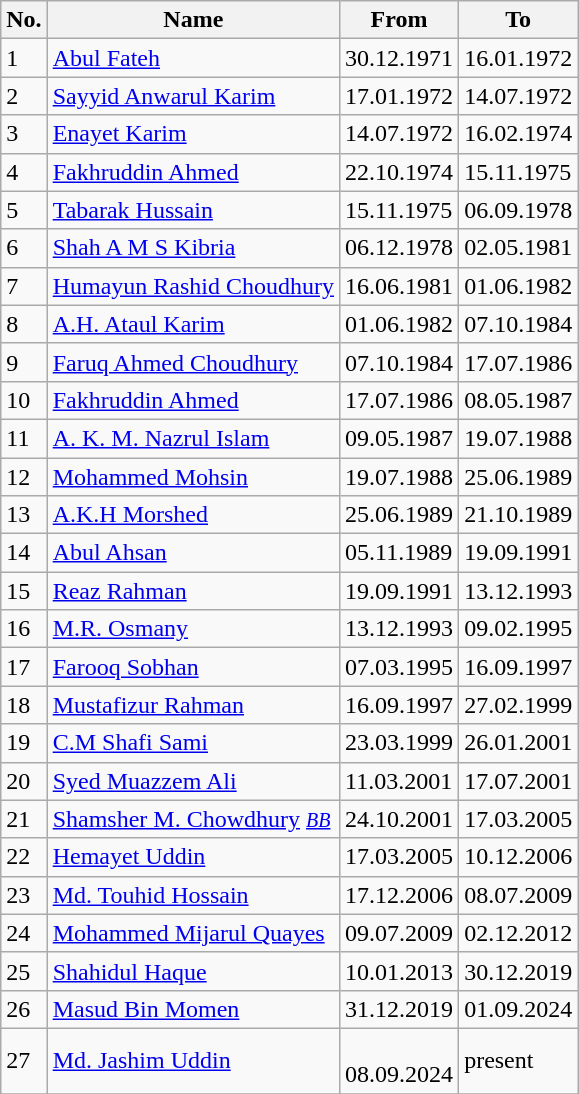<table class="wikitable">
<tr>
<th>No.</th>
<th>Name</th>
<th>From</th>
<th>To</th>
</tr>
<tr>
<td>1</td>
<td><a href='#'>Abul Fateh</a></td>
<td>30.12.1971</td>
<td>16.01.1972</td>
</tr>
<tr>
<td>2</td>
<td><a href='#'>Sayyid Anwarul Karim</a></td>
<td>17.01.1972</td>
<td>14.07.1972</td>
</tr>
<tr>
<td>3</td>
<td><a href='#'>Enayet Karim</a></td>
<td>14.07.1972</td>
<td>16.02.1974</td>
</tr>
<tr>
<td>4</td>
<td><a href='#'>Fakhruddin Ahmed</a></td>
<td>22.10.1974</td>
<td>15.11.1975</td>
</tr>
<tr>
<td>5</td>
<td><a href='#'>Tabarak Hussain</a></td>
<td>15.11.1975</td>
<td>06.09.1978</td>
</tr>
<tr>
<td>6</td>
<td><a href='#'>Shah A M S Kibria</a></td>
<td>06.12.1978</td>
<td>02.05.1981</td>
</tr>
<tr>
<td>7</td>
<td><a href='#'>Humayun Rashid Choudhury</a></td>
<td>16.06.1981</td>
<td>01.06.1982</td>
</tr>
<tr>
<td>8</td>
<td><a href='#'>A.H. Ataul Karim</a></td>
<td>01.06.1982</td>
<td>07.10.1984</td>
</tr>
<tr>
<td>9</td>
<td><a href='#'>Faruq Ahmed Choudhury</a></td>
<td>07.10.1984</td>
<td>17.07.1986</td>
</tr>
<tr>
<td>10</td>
<td><a href='#'>Fakhruddin Ahmed</a></td>
<td>17.07.1986</td>
<td>08.05.1987</td>
</tr>
<tr>
<td>11</td>
<td><a href='#'>A. K. M. Nazrul Islam</a></td>
<td>09.05.1987</td>
<td>19.07.1988</td>
</tr>
<tr>
<td>12</td>
<td><a href='#'>Mohammed Mohsin</a></td>
<td>19.07.1988</td>
<td>25.06.1989</td>
</tr>
<tr>
<td>13</td>
<td><a href='#'>A.K.H Morshed</a></td>
<td>25.06.1989</td>
<td>21.10.1989</td>
</tr>
<tr>
<td>14</td>
<td><a href='#'>Abul Ahsan</a></td>
<td>05.11.1989</td>
<td>19.09.1991</td>
</tr>
<tr>
<td>15</td>
<td><a href='#'>Reaz Rahman</a></td>
<td>19.09.1991</td>
<td>13.12.1993</td>
</tr>
<tr>
<td>16</td>
<td><a href='#'>M.R. Osmany</a></td>
<td>13.12.1993</td>
<td>09.02.1995</td>
</tr>
<tr>
<td>17</td>
<td><a href='#'>Farooq Sobhan</a></td>
<td>07.03.1995</td>
<td>16.09.1997</td>
</tr>
<tr>
<td>18</td>
<td><a href='#'>Mustafizur Rahman</a></td>
<td>16.09.1997</td>
<td>27.02.1999</td>
</tr>
<tr>
<td>19</td>
<td><a href='#'>C.M Shafi Sami</a></td>
<td>23.03.1999</td>
<td>26.01.2001</td>
</tr>
<tr>
<td>20</td>
<td><a href='#'>Syed Muazzem Ali</a></td>
<td>11.03.2001</td>
<td>17.07.2001</td>
</tr>
<tr>
<td>21</td>
<td><a href='#'>Shamsher M. Chowdhury</a> <em><small><a href='#'>BB</a></small></em></td>
<td>24.10.2001</td>
<td>17.03.2005</td>
</tr>
<tr>
<td>22</td>
<td><a href='#'>Hemayet Uddin</a></td>
<td>17.03.2005</td>
<td>10.12.2006</td>
</tr>
<tr>
<td>23</td>
<td><a href='#'>Md. Touhid Hossain</a></td>
<td>17.12.2006</td>
<td>08.07.2009</td>
</tr>
<tr>
<td>24</td>
<td><a href='#'>Mohammed Mijarul Quayes</a></td>
<td>09.07.2009</td>
<td>02.12.2012</td>
</tr>
<tr>
<td>25</td>
<td><a href='#'>Shahidul Haque</a></td>
<td>10.01.2013</td>
<td>30.12.2019</td>
</tr>
<tr>
<td>26</td>
<td><a href='#'>Masud Bin Momen</a></td>
<td>31.12.2019</td>
<td>01.09.2024</td>
</tr>
<tr>
<td>27</td>
<td><a href='#'>Md. Jashim Uddin</a></td>
<td><br>08.09.2024</td>
<td>present</td>
</tr>
<tr>
</tr>
</table>
